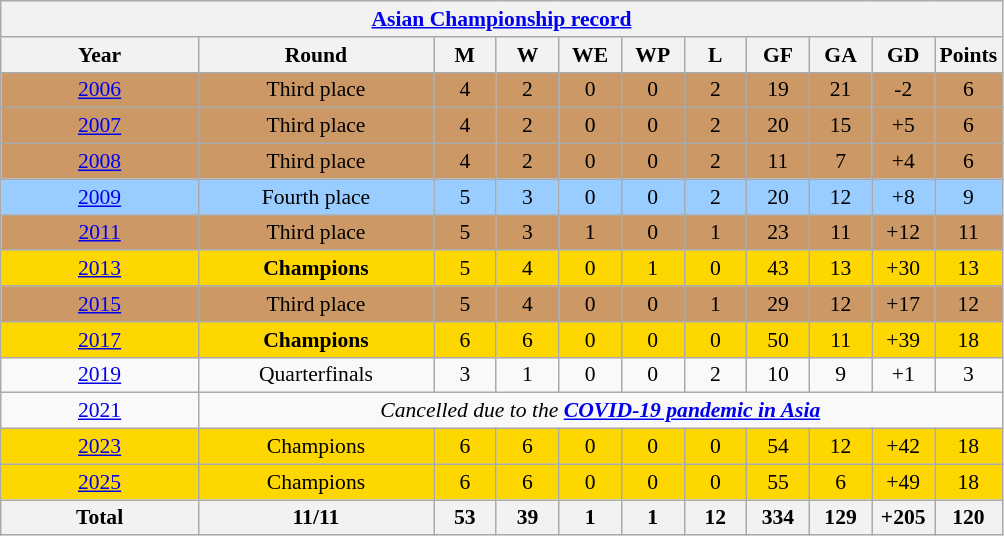<table class="wikitable" style="text-align: center;font-size:90%;">
<tr>
<th colspan=11><a href='#'>Asian Championship record</a></th>
</tr>
<tr>
<th width=125>Year</th>
<th width=150>Round</th>
<th width=35>M</th>
<th width=35>W</th>
<th width=35>WE</th>
<th width=35>WP</th>
<th width=35>L</th>
<th width=35>GF</th>
<th width=35>GA</th>
<th width=35>GD</th>
<th width=35>Points</th>
</tr>
<tr bgcolor="#cc9966">
<td> <a href='#'>2006</a></td>
<td>Third place</td>
<td>4</td>
<td>2</td>
<td>0</td>
<td>0</td>
<td>2</td>
<td>19</td>
<td>21</td>
<td>-2</td>
<td>6</td>
</tr>
<tr bgcolor="#cc9966">
<td> <a href='#'>2007</a></td>
<td>Third place</td>
<td>4</td>
<td>2</td>
<td>0</td>
<td>0</td>
<td>2</td>
<td>20</td>
<td>15</td>
<td>+5</td>
<td>6</td>
</tr>
<tr bgcolor="#cc9966">
<td> <a href='#'>2008</a></td>
<td>Third place</td>
<td>4</td>
<td>2</td>
<td>0</td>
<td>0</td>
<td>2</td>
<td>11</td>
<td>7</td>
<td>+4</td>
<td>6</td>
</tr>
<tr bgcolor=#9acdff>
<td> <a href='#'>2009</a></td>
<td>Fourth place</td>
<td>5</td>
<td>3</td>
<td>0</td>
<td>0</td>
<td>2</td>
<td>20</td>
<td>12</td>
<td>+8</td>
<td>9</td>
</tr>
<tr bgcolor="#cc9966">
<td> <a href='#'>2011</a></td>
<td>Third place</td>
<td>5</td>
<td>3</td>
<td>1</td>
<td>0</td>
<td>1</td>
<td>23</td>
<td>11</td>
<td>+12</td>
<td>11</td>
</tr>
<tr bgcolor=gold>
<td> <a href='#'>2013</a></td>
<td><strong>Champions</strong></td>
<td>5</td>
<td>4</td>
<td>0</td>
<td>1</td>
<td>0</td>
<td>43</td>
<td>13</td>
<td>+30</td>
<td>13</td>
</tr>
<tr bgcolor="#cc9966">
<td> <a href='#'>2015</a></td>
<td>Third place</td>
<td>5</td>
<td>4</td>
<td>0</td>
<td>0</td>
<td>1</td>
<td>29</td>
<td>12</td>
<td>+17</td>
<td>12</td>
</tr>
<tr bgcolor=gold>
<td> <a href='#'>2017</a></td>
<td><strong>Champions</strong></td>
<td>6</td>
<td>6</td>
<td>0</td>
<td>0</td>
<td>0</td>
<td>50</td>
<td>11</td>
<td>+39</td>
<td>18</td>
</tr>
<tr>
<td> <a href='#'>2019</a></td>
<td>Quarterfinals</td>
<td>3</td>
<td>1</td>
<td>0</td>
<td>0</td>
<td>2</td>
<td>10</td>
<td>9</td>
<td>+1</td>
<td>3</td>
</tr>
<tr>
<td> <a href='#'>2021</a></td>
<td Colspan=10><em>Cancelled due to the <strong><a href='#'>COVID-19 pandemic in Asia</a><strong><em></td>
</tr>
<tr bgcolor=gold>
<td> <a href='#'>2023</a></td>
<td></strong>Champions<strong></td>
<td>6</td>
<td>6</td>
<td>0</td>
<td>0</td>
<td>0</td>
<td>54</td>
<td>12</td>
<td>+42</td>
<td>18</td>
</tr>
<tr bgcolor=gold>
<td> <a href='#'>2025</a></td>
<td></strong>Champions<strong></td>
<td>6</td>
<td>6</td>
<td>0</td>
<td>0</td>
<td>0</td>
<td>55</td>
<td>6</td>
<td>+49</td>
<td>18</td>
</tr>
<tr>
<th>Total</th>
<th>11/11</th>
<th>53</th>
<th>39</th>
<th>1</th>
<th>1</th>
<th>12</th>
<th>334</th>
<th>129</th>
<th>+205</th>
<th>120</th>
</tr>
</table>
